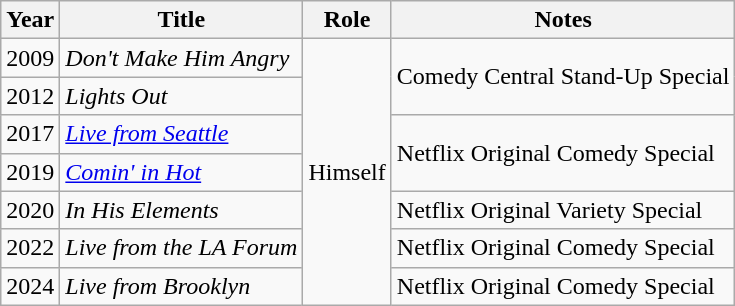<table class="wikitable sortable">
<tr>
<th>Year</th>
<th>Title</th>
<th>Role</th>
<th>Notes</th>
</tr>
<tr>
<td>2009</td>
<td><em>Don't Make Him Angry</em></td>
<td rowspan="7">Himself</td>
<td rowspan="2">Comedy Central Stand-Up Special</td>
</tr>
<tr>
<td>2012</td>
<td><em>Lights Out</em></td>
</tr>
<tr>
<td>2017</td>
<td><em><a href='#'>Live from Seattle</a></em></td>
<td rowspan="2">Netflix Original Comedy Special</td>
</tr>
<tr>
<td>2019</td>
<td><em><a href='#'>Comin' in Hot</a></em></td>
</tr>
<tr>
<td>2020</td>
<td><em>In His Elements</em></td>
<td>Netflix Original Variety Special</td>
</tr>
<tr>
<td>2022</td>
<td><em>Live from the LA Forum</em></td>
<td>Netflix Original Comedy Special</td>
</tr>
<tr>
<td>2024</td>
<td><em>Live from Brooklyn</em></td>
<td>Netflix Original Comedy Special</td>
</tr>
</table>
